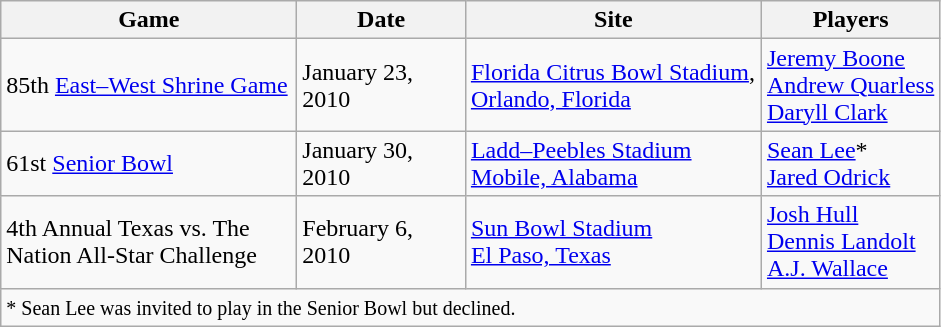<table class="wikitable">
<tr>
<th style="width:190px">Game</th>
<th style="width:105px">Date</th>
<th style="width:190px">Site</th>
<th>Players</th>
</tr>
<tr>
<td>85th <a href='#'>East–West Shrine Game</a></td>
<td>January 23, 2010</td>
<td><a href='#'>Florida Citrus Bowl Stadium</a>,<br><a href='#'>Orlando, Florida</a></td>
<td><a href='#'>Jeremy Boone</a><br><a href='#'>Andrew Quarless</a><br><a href='#'>Daryll Clark</a></td>
</tr>
<tr>
<td>61st <a href='#'>Senior Bowl</a></td>
<td>January 30, 2010</td>
<td><a href='#'>Ladd–Peebles Stadium</a><br><a href='#'>Mobile, Alabama</a></td>
<td><a href='#'>Sean Lee</a>*<br><a href='#'>Jared Odrick</a></td>
</tr>
<tr>
<td>4th Annual Texas vs. The Nation All-Star Challenge</td>
<td>February 6, 2010</td>
<td><a href='#'>Sun Bowl Stadium</a><br><a href='#'>El Paso, Texas</a></td>
<td><a href='#'>Josh Hull</a><br><a href='#'>Dennis Landolt</a><br><a href='#'>A.J. Wallace</a></td>
</tr>
<tr>
<td colspan=4><small>* Sean Lee was invited to play in the Senior Bowl but declined.</small></td>
</tr>
</table>
